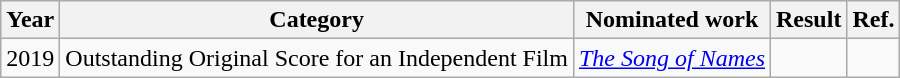<table class="wikitable">
<tr>
<th>Year</th>
<th>Category</th>
<th>Nominated work</th>
<th>Result</th>
<th>Ref.</th>
</tr>
<tr>
<td>2019</td>
<td>Outstanding Original Score for an Independent Film</td>
<td><em><a href='#'>The Song of Names</a></em></td>
<td></td>
<td align="center"></td>
</tr>
</table>
